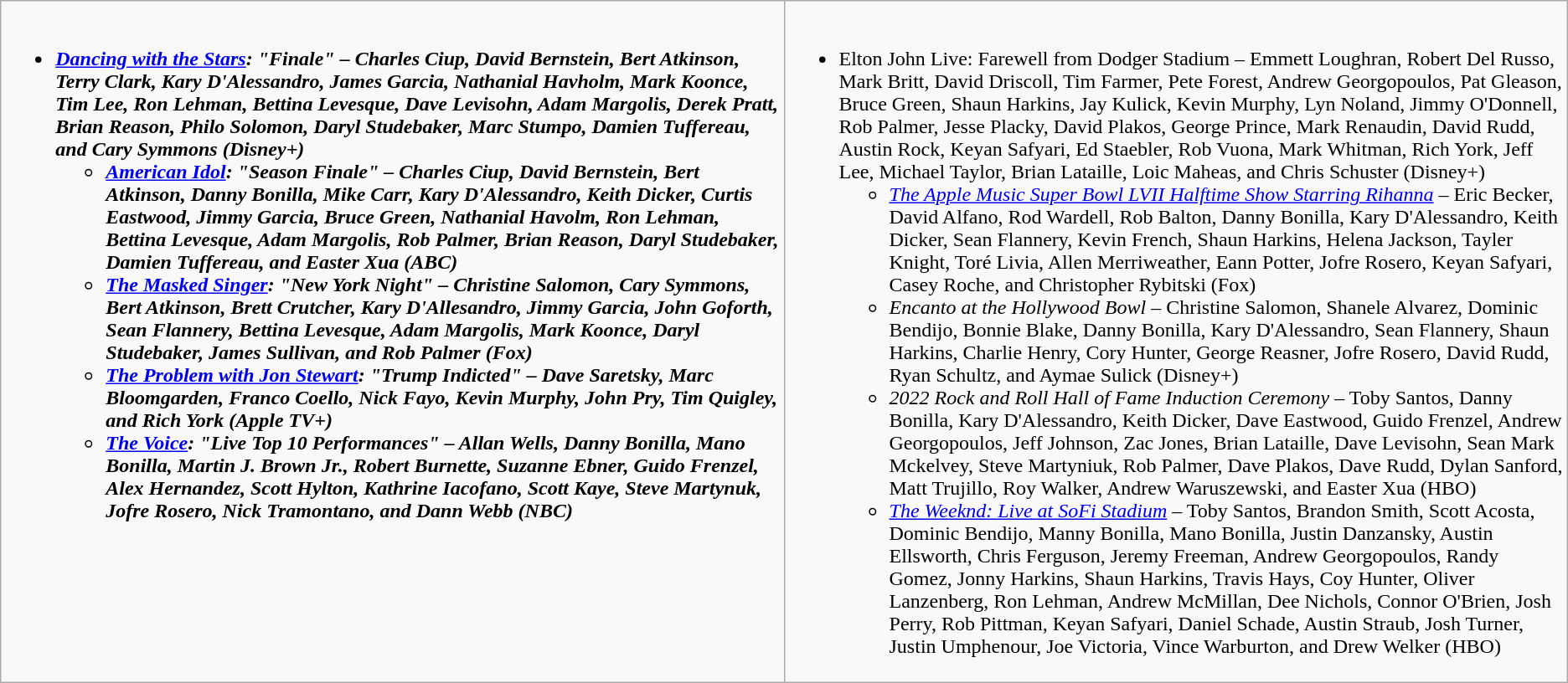<table class="wikitable">
<tr>
<td style="vertical-align:top;" width="50%"><br><ul><li><strong><em><a href='#'>Dancing with the Stars</a><em>: "Finale" – Charles Ciup, David Bernstein, Bert Atkinson, Terry Clark, Kary D'Alessandro, James Garcia, Nathanial Havholm, Mark Koonce, Tim Lee, Ron Lehman, Bettina Levesque, Dave Levisohn, Adam Margolis, Derek Pratt, Brian Reason, Philo Solomon, Daryl Studebaker, Marc Stumpo, Damien Tuffereau, and Cary Symmons (Disney+)<strong><ul><li></em><a href='#'>American Idol</a><em>: "Season Finale" – Charles Ciup, David Bernstein, Bert Atkinson, Danny Bonilla, Mike Carr, Kary D'Alessandro, Keith Dicker, Curtis Eastwood, Jimmy Garcia, Bruce Green, Nathanial Havolm, Ron Lehman, Bettina Levesque, Adam Margolis, Rob Palmer, Brian Reason, Daryl Studebaker, Damien Tuffereau, and Easter Xua (ABC)</li><li></em><a href='#'>The Masked Singer</a><em>: "New York Night" – Christine Salomon, Cary Symmons, Bert Atkinson, Brett Crutcher, Kary D'Allesandro, Jimmy Garcia, John Goforth, Sean Flannery, Bettina Levesque, Adam Margolis, Mark Koonce, Daryl Studebaker, James Sullivan, and Rob Palmer (Fox)</li><li></em><a href='#'>The Problem with Jon Stewart</a><em>: "Trump Indicted" – Dave Saretsky, Marc Bloomgarden, Franco Coello, Nick Fayo, Kevin Murphy, John Pry, Tim Quigley, and Rich York (Apple TV+)</li><li></em><a href='#'>The Voice</a><em>: "Live Top 10 Performances" – Allan Wells, Danny Bonilla, Mano Bonilla, Martin J. Brown Jr., Robert Burnette, Suzanne Ebner, Guido Frenzel, Alex Hernandez, Scott Hylton, Kathrine Iacofano, Scott Kaye, Steve Martynuk, Jofre Rosero, Nick Tramontano, and Dann Webb (NBC)</li></ul></li></ul></td>
<td style="vertical-align:top;" width="50%"><br><ul><li></em></strong>Elton John Live: Farewell from Dodger Stadium</em> – Emmett Loughran, Robert Del Russo, Mark Britt, David Driscoll, Tim Farmer, Pete Forest, Andrew Georgopoulos, Pat Gleason, Bruce Green, Shaun Harkins, Jay Kulick, Kevin Murphy, Lyn Noland, Jimmy O'Donnell, Rob Palmer, Jesse Placky, David Plakos, George Prince, Mark Renaudin, David Rudd, Austin Rock, Keyan Safyari, Ed Staebler, Rob Vuona, Mark Whitman, Rich York, Jeff Lee, Michael Taylor, Brian Lataille, Loic Maheas, and Chris Schuster (Disney+)</strong><ul><li><em><a href='#'>The Apple Music Super Bowl LVII Halftime Show Starring Rihanna</a></em> – Eric Becker, David Alfano, Rod Wardell, Rob Balton, Danny Bonilla, Kary D'Alessandro, Keith Dicker, Sean Flannery, Kevin French, Shaun Harkins, Helena Jackson, Tayler Knight, Toré Livia, Allen Merriweather, Eann Potter, Jofre Rosero, Keyan Safyari, Casey Roche, and Christopher Rybitski (Fox)</li><li><em>Encanto at the Hollywood Bowl</em> – Christine Salomon, Shanele Alvarez, Dominic Bendijo, Bonnie Blake, Danny Bonilla, Kary D'Alessandro, Sean Flannery, Shaun Harkins, Charlie Henry, Cory Hunter, George Reasner, Jofre Rosero, David Rudd, Ryan Schultz, and Aymae Sulick (Disney+)</li><li><em>2022 Rock and Roll Hall of Fame Induction Ceremony</em> – Toby Santos, Danny Bonilla, Kary D'Alessandro, Keith Dicker, Dave Eastwood, Guido Frenzel, Andrew Georgopoulos, Jeff Johnson, Zac Jones, Brian Lataille, Dave Levisohn, Sean Mark Mckelvey, Steve Martyniuk, Rob Palmer, Dave Plakos, Dave Rudd, Dylan Sanford, Matt Trujillo, Roy Walker, Andrew Waruszewski, and Easter Xua (HBO)</li><li><em><a href='#'>The Weeknd: Live at SoFi Stadium</a></em> – Toby Santos, Brandon Smith, Scott Acosta, Dominic Bendijo, Manny Bonilla, Mano Bonilla, Justin Danzansky, Austin Ellsworth, Chris Ferguson, Jeremy Freeman, Andrew Georgopoulos, Randy Gomez, Jonny Harkins, Shaun Harkins, Travis Hays, Coy Hunter, Oliver Lanzenberg, Ron Lehman, Andrew McMillan, Dee Nichols, Connor O'Brien, Josh Perry, Rob Pittman, Keyan Safyari, Daniel Schade, Austin Straub, Josh Turner, Justin Umphenour, Joe Victoria, Vince Warburton, and Drew Welker (HBO)</li></ul></li></ul></td>
</tr>
</table>
